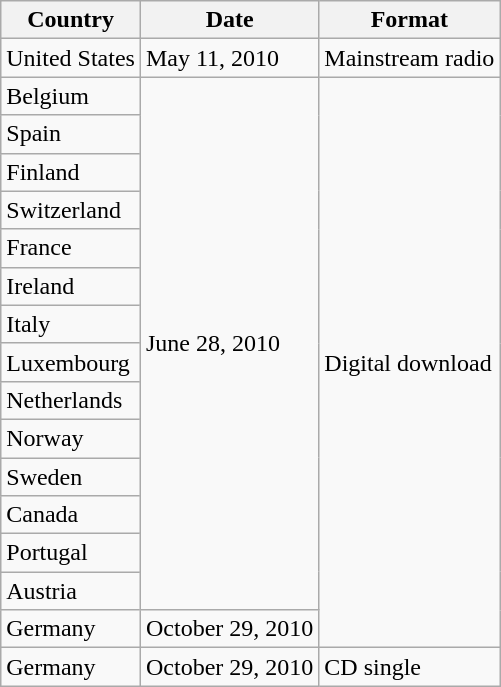<table class="wikitable">
<tr>
<th>Country</th>
<th>Date</th>
<th>Format</th>
</tr>
<tr>
<td>United States</td>
<td>May 11, 2010</td>
<td>Mainstream radio</td>
</tr>
<tr>
<td>Belgium</td>
<td rowspan="14">June 28, 2010</td>
<td rowspan="15">Digital download</td>
</tr>
<tr>
<td>Spain</td>
</tr>
<tr>
<td>Finland</td>
</tr>
<tr>
<td>Switzerland</td>
</tr>
<tr>
<td>France</td>
</tr>
<tr>
<td>Ireland</td>
</tr>
<tr>
<td>Italy</td>
</tr>
<tr>
<td>Luxembourg</td>
</tr>
<tr>
<td>Netherlands</td>
</tr>
<tr>
<td>Norway</td>
</tr>
<tr>
<td>Sweden</td>
</tr>
<tr>
<td>Canada</td>
</tr>
<tr>
<td>Portugal</td>
</tr>
<tr>
<td>Austria</td>
</tr>
<tr>
<td>Germany</td>
<td>October 29, 2010</td>
</tr>
<tr>
<td>Germany</td>
<td>October 29, 2010</td>
<td>CD single</td>
</tr>
</table>
